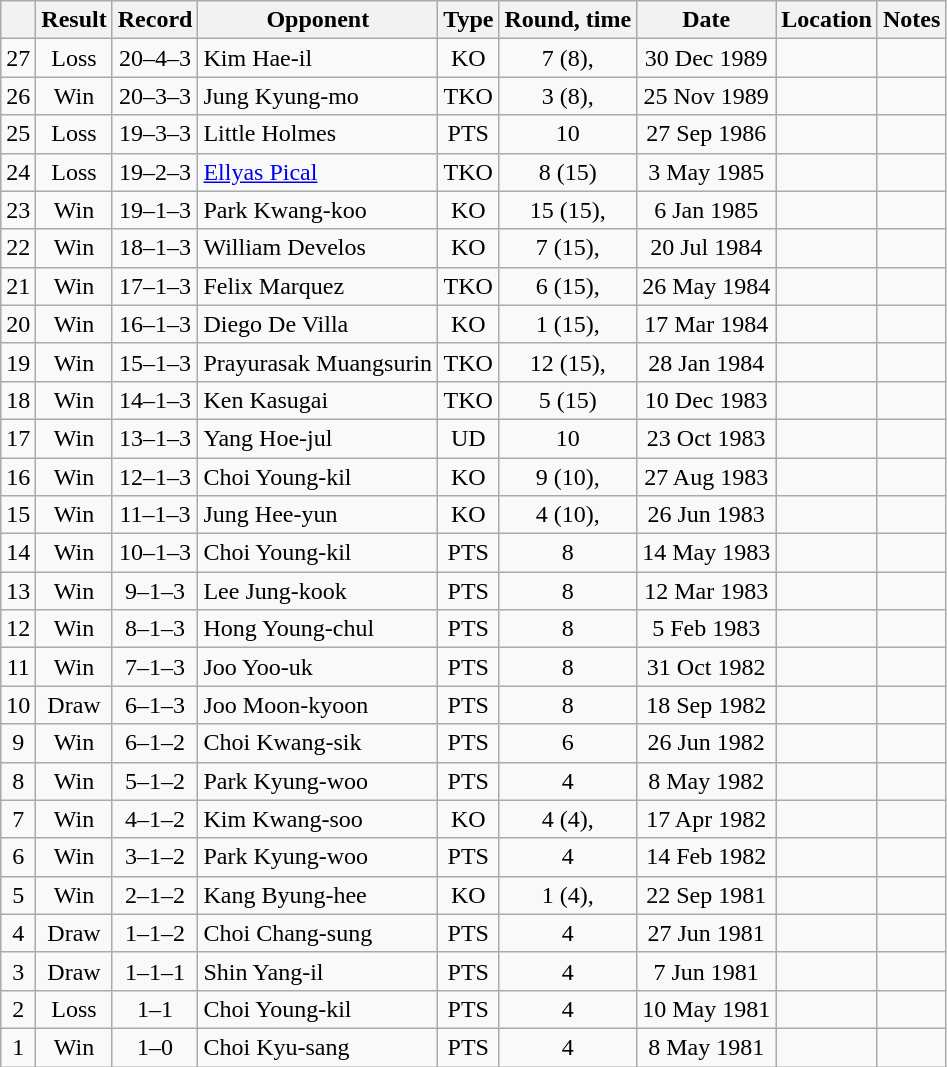<table class="wikitable" style="text-align:center">
<tr>
<th></th>
<th>Result</th>
<th>Record</th>
<th>Opponent</th>
<th>Type</th>
<th>Round, time</th>
<th>Date</th>
<th>Location</th>
<th>Notes</th>
</tr>
<tr>
<td>27</td>
<td>Loss</td>
<td>20–4–3</td>
<td style="text-align:left;">Kim Hae-il</td>
<td>KO</td>
<td>7 (8), </td>
<td>30 Dec 1989</td>
<td style="text-align:left;"></td>
<td></td>
</tr>
<tr>
<td>26</td>
<td>Win</td>
<td>20–3–3</td>
<td style="text-align:left;">Jung Kyung-mo</td>
<td>TKO</td>
<td>3 (8), </td>
<td>25 Nov 1989</td>
<td style="text-align:left;"></td>
<td></td>
</tr>
<tr>
<td>25</td>
<td>Loss</td>
<td>19–3–3</td>
<td style="text-align:left;">Little Holmes</td>
<td>PTS</td>
<td>10</td>
<td>27 Sep 1986</td>
<td style="text-align:left;"></td>
<td></td>
</tr>
<tr>
<td>24</td>
<td>Loss</td>
<td>19–2–3</td>
<td style="text-align:left;"><a href='#'>Ellyas Pical</a></td>
<td>TKO</td>
<td>8 (15)</td>
<td>3 May 1985</td>
<td style="text-align:left;"></td>
<td style="text-align:left;"></td>
</tr>
<tr>
<td>23</td>
<td>Win</td>
<td>19–1–3</td>
<td style="text-align:left;">Park Kwang-koo</td>
<td>KO</td>
<td>15 (15), </td>
<td>6 Jan 1985</td>
<td style="text-align:left;"></td>
<td style="text-align:left;"></td>
</tr>
<tr>
<td>22</td>
<td>Win</td>
<td>18–1–3</td>
<td style="text-align:left;">William Develos</td>
<td>KO</td>
<td>7 (15), </td>
<td>20 Jul 1984</td>
<td style="text-align:left;"></td>
<td style=text-align:left;"></td>
</tr>
<tr>
<td>21</td>
<td>Win</td>
<td>17–1–3</td>
<td style="text-align:left;">Felix Marquez</td>
<td>TKO</td>
<td>6 (15), </td>
<td>26 May 1984</td>
<td style="text-align:left;"></td>
<td style="text-align:left;"></td>
</tr>
<tr>
<td>20</td>
<td>Win</td>
<td>16–1–3</td>
<td style="text-align:left;">Diego De Villa</td>
<td>KO</td>
<td>1 (15), </td>
<td>17 Mar 1984</td>
<td style="text-align:left;"></td>
<td style="text-align:left;"></td>
</tr>
<tr>
<td>19</td>
<td>Win</td>
<td>15–1–3</td>
<td style="text-align:left;">Prayurasak Muangsurin</td>
<td>TKO</td>
<td>12 (15), </td>
<td>28 Jan 1984</td>
<td style="text-align:left;"></td>
<td style="text-align:left;"></td>
</tr>
<tr>
<td>18</td>
<td>Win</td>
<td>14–1–3</td>
<td style="text-align:left;">Ken Kasugai</td>
<td>TKO</td>
<td>5 (15)</td>
<td>10 Dec 1983</td>
<td style="text-align:left;"></td>
<td style="text-align:left;"></td>
</tr>
<tr>
<td>17</td>
<td>Win</td>
<td>13–1–3</td>
<td style="text-align:left;">Yang Hoe-jul</td>
<td>UD</td>
<td>10</td>
<td>23 Oct 1983</td>
<td style="text-align:left;"></td>
<td style="text-align:left;"></td>
</tr>
<tr>
<td>16</td>
<td>Win</td>
<td>12–1–3</td>
<td style="text-align:left;">Choi Young-kil</td>
<td>KO</td>
<td>9 (10), </td>
<td>27 Aug 1983</td>
<td style="text-align:left;"></td>
<td style="text-align:left;"></td>
</tr>
<tr>
<td>15</td>
<td>Win</td>
<td>11–1–3</td>
<td style="text-align:left;">Jung Hee-yun</td>
<td>KO</td>
<td>4 (10), </td>
<td>26 Jun 1983</td>
<td style="text-align:left;"></td>
<td style="text-align:left;"></td>
</tr>
<tr>
<td>14</td>
<td>Win</td>
<td>10–1–3</td>
<td style="text-align:left;">Choi Young-kil</td>
<td>PTS</td>
<td>8</td>
<td>14 May 1983</td>
<td style="text-align:left;"></td>
<td></td>
</tr>
<tr>
<td>13</td>
<td>Win</td>
<td>9–1–3</td>
<td style="text-align:left;">Lee Jung-kook</td>
<td>PTS</td>
<td>8</td>
<td>12 Mar 1983</td>
<td style="text-align:left;"></td>
<td></td>
</tr>
<tr>
<td>12</td>
<td>Win</td>
<td>8–1–3</td>
<td style="text-align:left;">Hong Young-chul</td>
<td>PTS</td>
<td>8</td>
<td>5 Feb 1983</td>
<td style="text-align:left;"></td>
<td></td>
</tr>
<tr>
<td>11</td>
<td>Win</td>
<td>7–1–3</td>
<td style="text-align:left;">Joo Yoo-uk</td>
<td>PTS</td>
<td>8</td>
<td>31 Oct 1982</td>
<td style="text-align:left;"></td>
<td></td>
</tr>
<tr>
<td>10</td>
<td>Draw</td>
<td>6–1–3</td>
<td style="text-align:left;">Joo Moon-kyoon</td>
<td>PTS</td>
<td>8</td>
<td>18 Sep 1982</td>
<td style="text-align:left;"></td>
<td></td>
</tr>
<tr>
<td>9</td>
<td>Win</td>
<td>6–1–2</td>
<td style="text-align:left;">Choi Kwang-sik</td>
<td>PTS</td>
<td>6</td>
<td>26 Jun 1982</td>
<td style="text-align:left;"></td>
<td></td>
</tr>
<tr>
<td>8</td>
<td>Win</td>
<td>5–1–2</td>
<td style="text-align:left;">Park Kyung-woo</td>
<td>PTS</td>
<td>4</td>
<td>8 May 1982</td>
<td style="text-align:left;"></td>
<td></td>
</tr>
<tr>
<td>7</td>
<td>Win</td>
<td>4–1–2</td>
<td style="text-align:left;">Kim Kwang-soo</td>
<td>KO</td>
<td>4 (4), </td>
<td>17 Apr 1982</td>
<td style="text-align:left;"></td>
<td></td>
</tr>
<tr>
<td>6</td>
<td>Win</td>
<td>3–1–2</td>
<td style="text-align:left;">Park Kyung-woo</td>
<td>PTS</td>
<td>4</td>
<td>14 Feb 1982</td>
<td style="text-align:left;"></td>
<td></td>
</tr>
<tr>
<td>5</td>
<td>Win</td>
<td>2–1–2</td>
<td style="text-align:left;">Kang Byung-hee</td>
<td>KO</td>
<td>1 (4), </td>
<td>22 Sep 1981</td>
<td style="text-align:left;"></td>
<td></td>
</tr>
<tr>
<td>4</td>
<td>Draw</td>
<td>1–1–2</td>
<td style="text-align:left;">Choi Chang-sung</td>
<td>PTS</td>
<td>4</td>
<td>27 Jun 1981</td>
<td style="text-align:left;"></td>
<td></td>
</tr>
<tr>
<td>3</td>
<td>Draw</td>
<td>1–1–1</td>
<td style="text-align:left;">Shin Yang-il</td>
<td>PTS</td>
<td>4</td>
<td>7 Jun 1981</td>
<td style="text-align:left;"></td>
<td></td>
</tr>
<tr>
<td>2</td>
<td>Loss</td>
<td>1–1</td>
<td style="text-align:left;">Choi Young-kil</td>
<td>PTS</td>
<td>4</td>
<td>10 May 1981</td>
<td style="text-align:left;"></td>
<td></td>
</tr>
<tr>
<td>1</td>
<td>Win</td>
<td>1–0</td>
<td style="text-align:left;">Choi Kyu-sang</td>
<td>PTS</td>
<td>4</td>
<td>8 May 1981</td>
<td style="text-align:left;"></td>
<td></td>
</tr>
</table>
